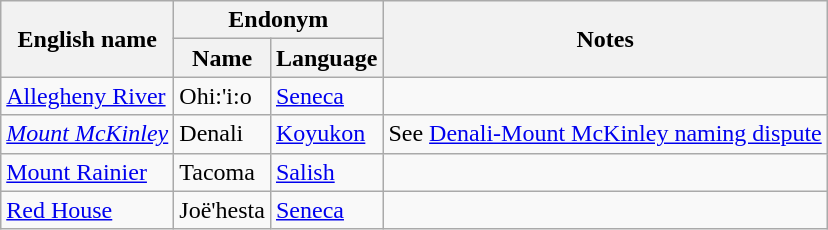<table class="wikitable sortable mw-collapsible">
<tr>
<th rowspan="2">English name</th>
<th colspan="2">Endonym</th>
<th rowspan="2">Notes</th>
</tr>
<tr>
<th>Name</th>
<th>Language</th>
</tr>
<tr>
<td><a href='#'>Allegheny River</a></td>
<td>Ohi:'i:o</td>
<td><a href='#'>Seneca</a></td>
<td></td>
</tr>
<tr>
<td><a href='#'><em>Mount McKinley</em></a></td>
<td>Denali</td>
<td><a href='#'>Koyukon</a></td>
<td>See <a href='#'>Denali-Mount McKinley naming dispute</a></td>
</tr>
<tr>
<td><a href='#'>Mount Rainier</a></td>
<td>Tacoma</td>
<td><a href='#'>Salish</a></td>
<td></td>
</tr>
<tr>
<td><a href='#'>Red House</a></td>
<td>Joë'hesta</td>
<td><a href='#'>Seneca</a></td>
<td></td>
</tr>
</table>
